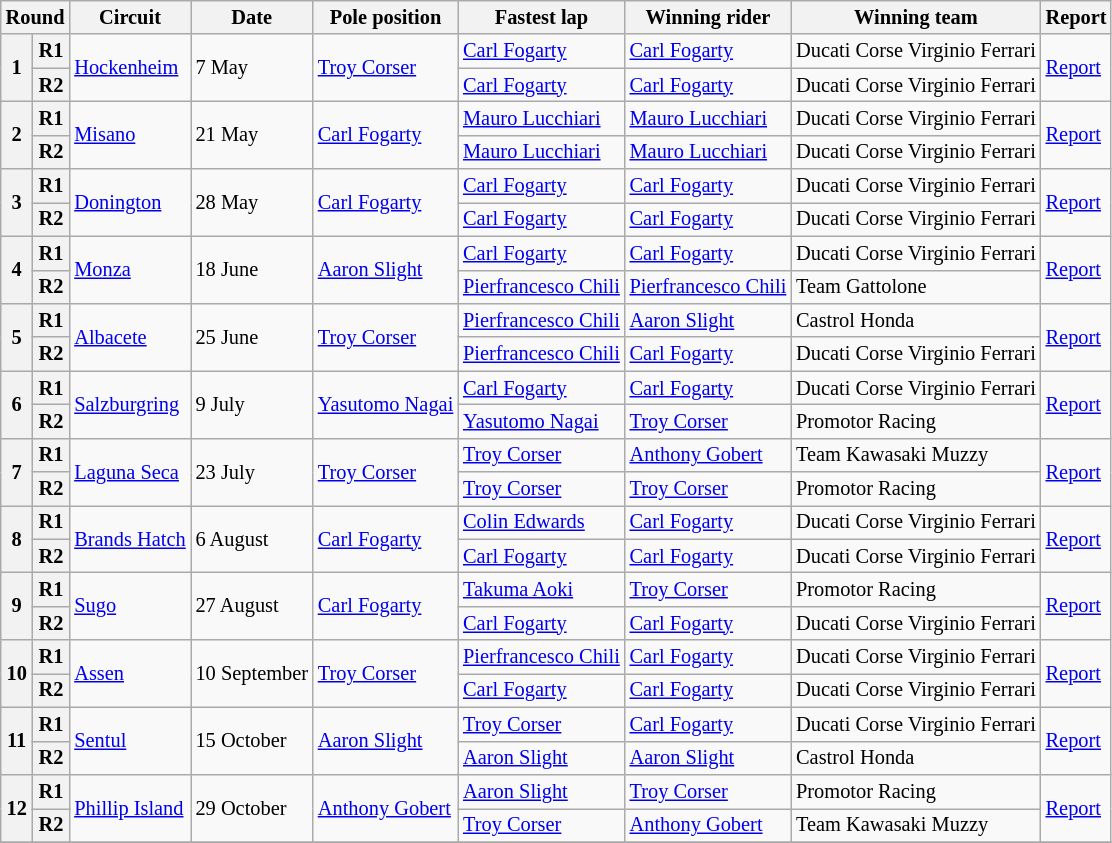<table class="wikitable" style="font-size: 85%">
<tr>
<th colspan=2>Round</th>
<th>Circuit</th>
<th>Date</th>
<th>Pole position</th>
<th>Fastest lap</th>
<th>Winning rider</th>
<th>Winning team</th>
<th>Report</th>
</tr>
<tr>
<th rowspan=2>1</th>
<th>R1</th>
<td rowspan=2> <a href='#'>Hockenheim</a></td>
<td rowspan=2>7 May</td>
<td rowspan=2> <a href='#'>Troy Corser</a></td>
<td> <a href='#'>Carl Fogarty</a></td>
<td> <a href='#'>Carl Fogarty</a></td>
<td>Ducati Corse Virginio Ferrari</td>
<td rowspan=2><a href='#'>Report</a></td>
</tr>
<tr>
<th>R2</th>
<td> <a href='#'>Carl Fogarty</a></td>
<td> <a href='#'>Carl Fogarty</a></td>
<td>Ducati Corse Virginio Ferrari</td>
</tr>
<tr>
<th rowspan=2>2</th>
<th>R1</th>
<td rowspan=2> <a href='#'>Misano</a></td>
<td rowspan=2>21 May</td>
<td rowspan=2> <a href='#'>Carl Fogarty</a></td>
<td> <a href='#'>Mauro Lucchiari</a></td>
<td> <a href='#'>Mauro Lucchiari</a></td>
<td>Ducati Corse Virginio Ferrari</td>
<td rowspan=2><a href='#'>Report</a></td>
</tr>
<tr>
<th>R2</th>
<td> <a href='#'>Mauro Lucchiari</a></td>
<td> <a href='#'>Mauro Lucchiari</a></td>
<td>Ducati Corse Virginio Ferrari</td>
</tr>
<tr>
<th rowspan=2>3</th>
<th>R1</th>
<td rowspan=2> <a href='#'>Donington</a></td>
<td rowspan=2>28 May</td>
<td rowspan=2> <a href='#'>Carl Fogarty</a></td>
<td> <a href='#'>Carl Fogarty</a></td>
<td> <a href='#'>Carl Fogarty</a></td>
<td>Ducati Corse Virginio Ferrari</td>
<td rowspan=2><a href='#'>Report</a></td>
</tr>
<tr>
<th>R2</th>
<td> <a href='#'>Carl Fogarty</a></td>
<td> <a href='#'>Carl Fogarty</a></td>
<td>Ducati Corse Virginio Ferrari</td>
</tr>
<tr>
<th rowspan=2>4</th>
<th>R1</th>
<td rowspan=2> <a href='#'>Monza</a></td>
<td rowspan=2>18 June</td>
<td rowspan=2> <a href='#'>Aaron Slight</a></td>
<td> <a href='#'>Carl Fogarty</a></td>
<td> <a href='#'>Carl Fogarty</a></td>
<td>Ducati Corse Virginio Ferrari</td>
<td rowspan=2><a href='#'>Report</a></td>
</tr>
<tr>
<th>R2</th>
<td> <a href='#'>Pierfrancesco Chili</a></td>
<td> <a href='#'>Pierfrancesco Chili</a></td>
<td>Team Gattolone</td>
</tr>
<tr>
<th rowspan=2>5</th>
<th>R1</th>
<td rowspan=2> <a href='#'>Albacete</a></td>
<td rowspan=2>25 June</td>
<td rowspan=2> <a href='#'>Troy Corser</a></td>
<td> <a href='#'>Pierfrancesco Chili</a></td>
<td> <a href='#'>Aaron Slight</a></td>
<td>Castrol Honda</td>
<td rowspan=2><a href='#'>Report</a></td>
</tr>
<tr>
<th>R2</th>
<td> <a href='#'>Pierfrancesco Chili</a></td>
<td> <a href='#'>Carl Fogarty</a></td>
<td>Ducati Corse Virginio Ferrari</td>
</tr>
<tr>
<th rowspan=2>6</th>
<th>R1</th>
<td rowspan=2> <a href='#'>Salzburgring</a></td>
<td rowspan=2>9 July</td>
<td rowspan=2> <a href='#'>Yasutomo Nagai</a></td>
<td> <a href='#'>Carl Fogarty</a></td>
<td> <a href='#'>Carl Fogarty</a></td>
<td>Ducati Corse Virginio Ferrari</td>
<td rowspan=2><a href='#'>Report</a></td>
</tr>
<tr>
<th>R2</th>
<td> <a href='#'>Yasutomo Nagai</a></td>
<td> <a href='#'>Troy Corser</a></td>
<td>Promotor Racing</td>
</tr>
<tr>
<th rowspan=2>7</th>
<th>R1</th>
<td rowspan=2> <a href='#'>Laguna Seca</a></td>
<td rowspan=2>23 July</td>
<td rowspan=2> <a href='#'>Troy Corser</a></td>
<td> <a href='#'>Troy Corser</a></td>
<td> <a href='#'>Anthony Gobert</a></td>
<td>Team Kawasaki Muzzy</td>
<td rowspan=2><a href='#'>Report</a></td>
</tr>
<tr>
<th>R2</th>
<td> <a href='#'>Troy Corser</a></td>
<td> <a href='#'>Troy Corser</a></td>
<td>Promotor Racing</td>
</tr>
<tr>
<th rowspan=2>8</th>
<th>R1</th>
<td rowspan=2> <a href='#'>Brands Hatch</a></td>
<td rowspan=2>6 August</td>
<td rowspan=2> <a href='#'>Carl Fogarty</a></td>
<td> <a href='#'>Colin Edwards</a></td>
<td> <a href='#'>Carl Fogarty</a></td>
<td>Ducati Corse Virginio Ferrari</td>
<td rowspan=2><a href='#'>Report</a></td>
</tr>
<tr>
<th>R2</th>
<td> <a href='#'>Carl Fogarty</a></td>
<td> <a href='#'>Carl Fogarty</a></td>
<td>Ducati Corse Virginio Ferrari</td>
</tr>
<tr>
<th rowspan=2>9</th>
<th>R1</th>
<td rowspan=2> <a href='#'>Sugo</a></td>
<td rowspan=2>27 August</td>
<td rowspan=2> <a href='#'>Carl Fogarty</a></td>
<td> <a href='#'>Takuma Aoki</a></td>
<td> <a href='#'>Troy Corser</a></td>
<td>Promotor Racing</td>
<td rowspan=2><a href='#'>Report</a></td>
</tr>
<tr>
<th>R2</th>
<td> <a href='#'>Carl Fogarty</a></td>
<td> <a href='#'>Carl Fogarty</a></td>
<td>Ducati Corse Virginio Ferrari</td>
</tr>
<tr>
<th rowspan=2>10</th>
<th>R1</th>
<td rowspan=2> <a href='#'>Assen</a></td>
<td rowspan=2>10 September</td>
<td rowspan=2> <a href='#'>Troy Corser</a></td>
<td> <a href='#'>Pierfrancesco Chili</a></td>
<td> <a href='#'>Carl Fogarty</a></td>
<td>Ducati Corse Virginio Ferrari</td>
<td rowspan=2><a href='#'>Report</a></td>
</tr>
<tr>
<th>R2</th>
<td> <a href='#'>Carl Fogarty</a></td>
<td> <a href='#'>Carl Fogarty</a></td>
<td>Ducati Corse Virginio Ferrari</td>
</tr>
<tr>
<th rowspan=2>11</th>
<th>R1</th>
<td rowspan=2> <a href='#'>Sentul</a></td>
<td rowspan=2>15 October</td>
<td rowspan=2> <a href='#'>Aaron Slight</a></td>
<td> <a href='#'>Troy Corser</a></td>
<td> <a href='#'>Carl Fogarty</a></td>
<td>Ducati Corse Virginio Ferrari</td>
<td rowspan=2><a href='#'>Report</a></td>
</tr>
<tr>
<th>R2</th>
<td> <a href='#'>Aaron Slight</a></td>
<td> <a href='#'>Aaron Slight</a></td>
<td>Castrol Honda</td>
</tr>
<tr>
<th rowspan=2>12</th>
<th>R1</th>
<td rowspan=2> <a href='#'>Phillip Island</a></td>
<td rowspan=2>29 October</td>
<td rowspan=2> <a href='#'>Anthony Gobert</a></td>
<td> <a href='#'>Aaron Slight</a></td>
<td> <a href='#'>Troy Corser</a></td>
<td>Promotor Racing</td>
<td rowspan=2><a href='#'>Report</a></td>
</tr>
<tr>
<th>R2</th>
<td> <a href='#'>Troy Corser</a></td>
<td> <a href='#'>Anthony Gobert</a></td>
<td>Team Kawasaki Muzzy</td>
</tr>
<tr>
</tr>
</table>
